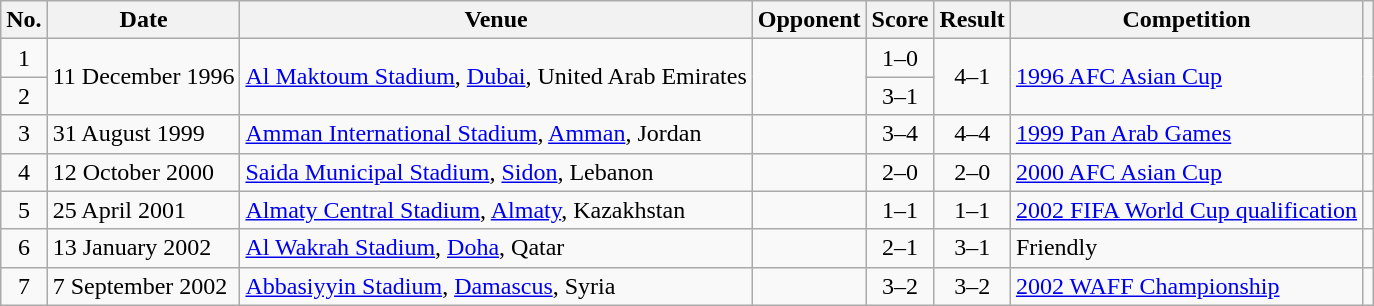<table class="wikitable sortable">
<tr>
<th scope=col>No.</th>
<th scope=col>Date</th>
<th scope=col>Venue</th>
<th scope=col>Opponent</th>
<th scope=col>Score</th>
<th scope=col>Result</th>
<th scope=col>Competition</th>
<th scope=col class="unsortable"></th>
</tr>
<tr>
<td align="center">1</td>
<td rowspan="2">11 December 1996</td>
<td rowspan="2"><a href='#'>Al Maktoum Stadium</a>, <a href='#'>Dubai</a>, United Arab Emirates</td>
<td rowspan="2"></td>
<td align="center">1–0</td>
<td rowspan="2" align="center">4–1</td>
<td rowspan="2"><a href='#'>1996 AFC Asian Cup</a></td>
<td rowspan="2"></td>
</tr>
<tr>
<td align="center">2</td>
<td align="center">3–1</td>
</tr>
<tr>
<td align="center">3</td>
<td>31 August 1999</td>
<td><a href='#'>Amman International Stadium</a>, <a href='#'>Amman</a>, Jordan</td>
<td></td>
<td align="center">3–4</td>
<td align="center">4–4</td>
<td><a href='#'>1999 Pan Arab Games</a></td>
<td></td>
</tr>
<tr>
<td align="center">4</td>
<td>12 October 2000</td>
<td><a href='#'>Saida Municipal Stadium</a>, <a href='#'>Sidon</a>, Lebanon</td>
<td></td>
<td align="center">2–0</td>
<td align="center">2–0</td>
<td><a href='#'>2000 AFC Asian Cup</a></td>
<td></td>
</tr>
<tr>
<td align="center">5</td>
<td>25 April 2001</td>
<td><a href='#'>Almaty Central Stadium</a>, <a href='#'>Almaty</a>, Kazakhstan</td>
<td></td>
<td align="center">1–1</td>
<td align="center">1–1</td>
<td><a href='#'>2002 FIFA World Cup qualification</a></td>
<td></td>
</tr>
<tr>
<td align="center">6</td>
<td>13 January 2002</td>
<td><a href='#'>Al Wakrah Stadium</a>, <a href='#'>Doha</a>, Qatar</td>
<td></td>
<td align="center">2–1</td>
<td align="center">3–1</td>
<td>Friendly</td>
<td></td>
</tr>
<tr>
<td align="center">7</td>
<td>7 September 2002</td>
<td><a href='#'>Abbasiyyin Stadium</a>, <a href='#'>Damascus</a>, Syria</td>
<td></td>
<td align="center">3–2</td>
<td align="center">3–2</td>
<td><a href='#'>2002 WAFF Championship</a></td>
<td></td>
</tr>
</table>
